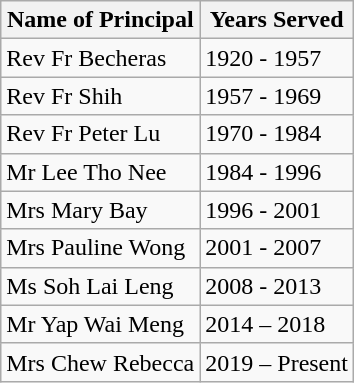<table class="wikitable">
<tr>
<th>Name of Principal</th>
<th>Years Served</th>
</tr>
<tr>
<td>Rev Fr Becheras</td>
<td>1920 - 1957</td>
</tr>
<tr>
<td>Rev Fr Shih</td>
<td>1957 - 1969</td>
</tr>
<tr>
<td>Rev Fr Peter Lu</td>
<td>1970 - 1984</td>
</tr>
<tr>
<td>Mr Lee Tho Nee</td>
<td>1984 - 1996</td>
</tr>
<tr>
<td>Mrs Mary Bay</td>
<td>1996 - 2001</td>
</tr>
<tr>
<td>Mrs Pauline Wong</td>
<td>2001 - 2007</td>
</tr>
<tr>
<td>Ms Soh Lai Leng</td>
<td>2008 - 2013</td>
</tr>
<tr>
<td>Mr Yap Wai Meng</td>
<td>2014 – 2018</td>
</tr>
<tr>
<td>Mrs Chew Rebecca</td>
<td>2019 – Present</td>
</tr>
</table>
